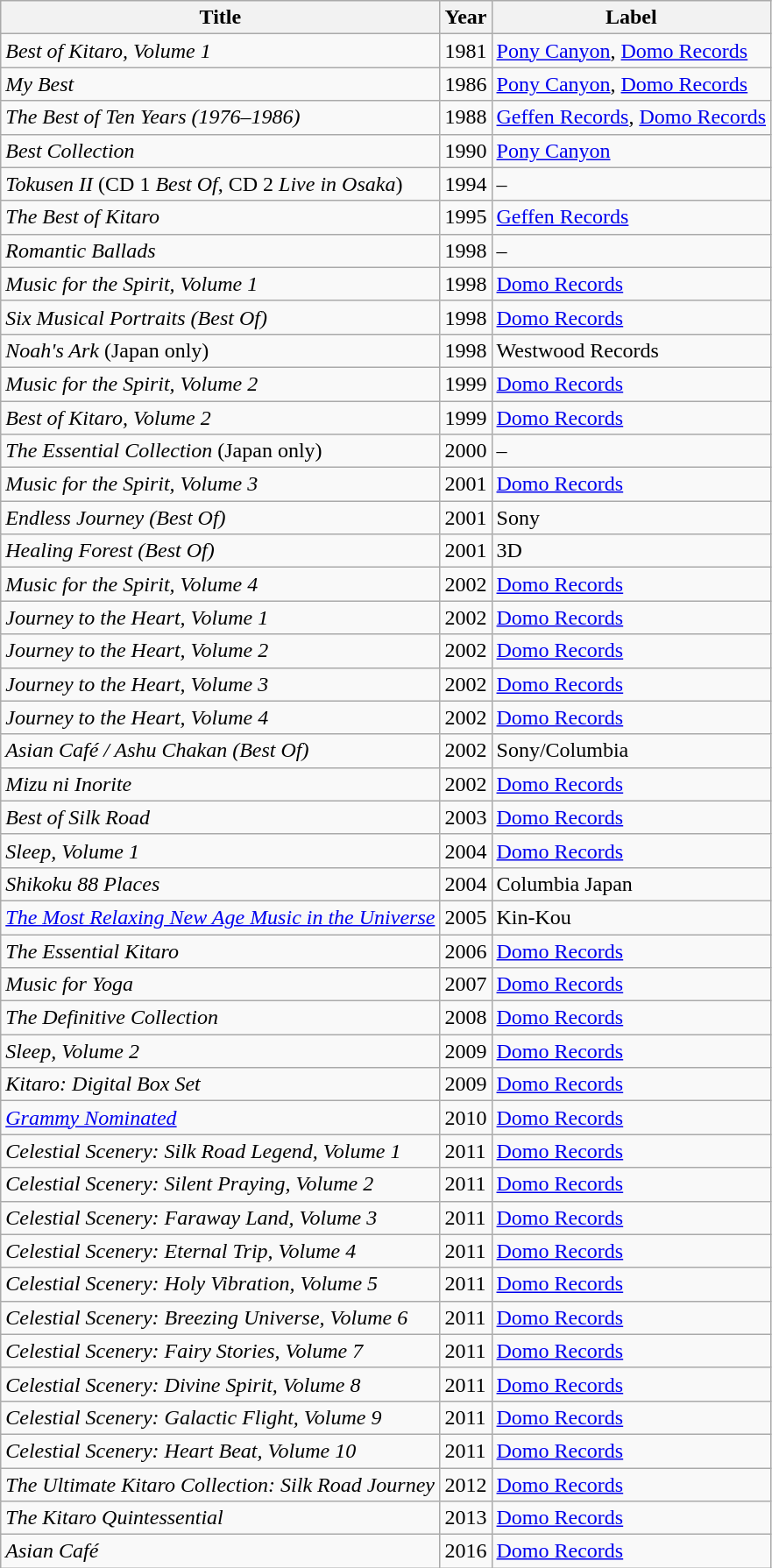<table class="wikitable">
<tr>
<th>Title</th>
<th>Year</th>
<th>Label</th>
</tr>
<tr>
<td><em>Best of Kitaro, Volume 1</em></td>
<td>1981</td>
<td><a href='#'>Pony Canyon</a>, <a href='#'>Domo Records</a></td>
</tr>
<tr>
<td><em>My Best</em></td>
<td>1986</td>
<td><a href='#'>Pony Canyon</a>, <a href='#'>Domo Records</a></td>
</tr>
<tr>
<td><em>The Best of Ten Years (1976–1986)</em></td>
<td>1988</td>
<td><a href='#'>Geffen Records</a>, <a href='#'>Domo Records</a></td>
</tr>
<tr>
<td><em>Best Collection</em></td>
<td>1990</td>
<td><a href='#'>Pony Canyon</a></td>
</tr>
<tr>
<td><em>Tokusen II</em> (CD 1 <em>Best Of</em>, CD 2 <em>Live in Osaka</em>)</td>
<td>1994</td>
<td>–</td>
</tr>
<tr>
<td><em>The Best of Kitaro</em></td>
<td>1995</td>
<td><a href='#'>Geffen Records</a></td>
</tr>
<tr>
<td><em>Romantic Ballads</em></td>
<td>1998</td>
<td>–</td>
</tr>
<tr>
<td><em>Music for the Spirit, Volume 1</em></td>
<td>1998</td>
<td><a href='#'>Domo Records</a></td>
</tr>
<tr>
<td><em>Six Musical Portraits (Best Of)</em></td>
<td>1998</td>
<td><a href='#'>Domo Records</a></td>
</tr>
<tr>
<td><em>Noah's Ark</em> (Japan only)</td>
<td>1998</td>
<td>Westwood Records</td>
</tr>
<tr>
<td><em>Music for the Spirit, Volume 2</em></td>
<td>1999</td>
<td><a href='#'>Domo Records</a></td>
</tr>
<tr>
<td><em>Best of Kitaro, Volume 2</em></td>
<td>1999</td>
<td><a href='#'>Domo Records</a></td>
</tr>
<tr>
<td><em>The Essential Collection</em> (Japan only)</td>
<td>2000</td>
<td>–</td>
</tr>
<tr>
<td><em>Music for the Spirit, Volume 3</em></td>
<td>2001</td>
<td><a href='#'>Domo Records</a></td>
</tr>
<tr>
<td><em>Endless Journey (Best Of)</em></td>
<td>2001</td>
<td>Sony</td>
</tr>
<tr>
<td><em>Healing Forest (Best Of)</em></td>
<td>2001</td>
<td>3D</td>
</tr>
<tr>
<td><em>Music for the Spirit, Volume 4</em></td>
<td>2002</td>
<td><a href='#'>Domo Records</a></td>
</tr>
<tr>
<td><em>Journey to the Heart, Volume 1</em></td>
<td>2002</td>
<td><a href='#'>Domo Records</a></td>
</tr>
<tr>
<td><em>Journey to the Heart, Volume 2</em></td>
<td>2002</td>
<td><a href='#'>Domo Records</a></td>
</tr>
<tr>
<td><em>Journey to the Heart, Volume 3</em></td>
<td>2002</td>
<td><a href='#'>Domo Records</a></td>
</tr>
<tr>
<td><em>Journey to the Heart, Volume 4</em></td>
<td>2002</td>
<td><a href='#'>Domo Records</a></td>
</tr>
<tr>
<td><em>Asian Café / Ashu Chakan (Best Of)</em></td>
<td>2002</td>
<td>Sony/Columbia</td>
</tr>
<tr>
<td><em>Mizu ni Inorite</em></td>
<td>2002</td>
<td><a href='#'>Domo Records</a></td>
</tr>
<tr>
<td><em>Best of Silk Road</em></td>
<td>2003</td>
<td><a href='#'>Domo Records</a></td>
</tr>
<tr>
<td><em>Sleep, Volume 1</em></td>
<td>2004</td>
<td><a href='#'>Domo Records</a></td>
</tr>
<tr>
<td><em>Shikoku 88 Places</em></td>
<td>2004</td>
<td>Columbia Japan</td>
</tr>
<tr>
<td><em><a href='#'>The Most Relaxing New Age Music in the Universe</a></em></td>
<td>2005</td>
<td>Kin-Kou</td>
</tr>
<tr>
<td><em>The Essential Kitaro</em></td>
<td>2006</td>
<td><a href='#'>Domo Records</a></td>
</tr>
<tr>
<td><em>Music for Yoga</em></td>
<td>2007</td>
<td><a href='#'>Domo Records</a></td>
</tr>
<tr>
<td><em>The Definitive Collection</em></td>
<td>2008</td>
<td><a href='#'>Domo Records</a></td>
</tr>
<tr>
<td><em>Sleep, Volume 2</em></td>
<td>2009</td>
<td><a href='#'>Domo Records</a></td>
</tr>
<tr>
<td><em>Kitaro: Digital Box Set</em></td>
<td>2009</td>
<td><a href='#'>Domo Records</a></td>
</tr>
<tr>
<td><em><a href='#'>Grammy Nominated</a></em></td>
<td>2010</td>
<td><a href='#'>Domo Records</a></td>
</tr>
<tr>
<td><em>Celestial Scenery: Silk Road Legend, Volume 1</em></td>
<td>2011</td>
<td><a href='#'>Domo Records</a></td>
</tr>
<tr>
<td><em>Celestial Scenery: Silent Praying, Volume 2</em></td>
<td>2011</td>
<td><a href='#'>Domo Records</a></td>
</tr>
<tr>
<td><em>Celestial Scenery: Faraway Land, Volume 3</em></td>
<td>2011</td>
<td><a href='#'>Domo Records</a></td>
</tr>
<tr>
<td><em>Celestial Scenery: Eternal Trip, Volume 4</em></td>
<td>2011</td>
<td><a href='#'>Domo Records</a></td>
</tr>
<tr>
<td><em>Celestial Scenery: Holy Vibration, Volume 5</em></td>
<td>2011</td>
<td><a href='#'>Domo Records</a></td>
</tr>
<tr>
<td><em>Celestial Scenery: Breezing Universe, Volume 6</em></td>
<td>2011</td>
<td><a href='#'>Domo Records</a></td>
</tr>
<tr>
<td><em>Celestial Scenery: Fairy Stories, Volume 7</em></td>
<td>2011</td>
<td><a href='#'>Domo Records</a></td>
</tr>
<tr>
<td><em>Celestial Scenery: Divine Spirit, Volume 8</em></td>
<td>2011</td>
<td><a href='#'>Domo Records</a></td>
</tr>
<tr>
<td><em>Celestial Scenery: Galactic Flight, Volume 9</em></td>
<td>2011</td>
<td><a href='#'>Domo Records</a></td>
</tr>
<tr>
<td><em>Celestial Scenery: Heart Beat, Volume 10</em></td>
<td>2011</td>
<td><a href='#'>Domo Records</a></td>
</tr>
<tr>
<td><em>The Ultimate Kitaro Collection: Silk Road Journey</em></td>
<td>2012</td>
<td><a href='#'>Domo Records</a></td>
</tr>
<tr>
<td><em>The Kitaro Quintessential</em></td>
<td>2013</td>
<td><a href='#'>Domo Records</a></td>
</tr>
<tr>
<td><em>Asian Café</em></td>
<td>2016</td>
<td><a href='#'>Domo Records</a></td>
</tr>
</table>
